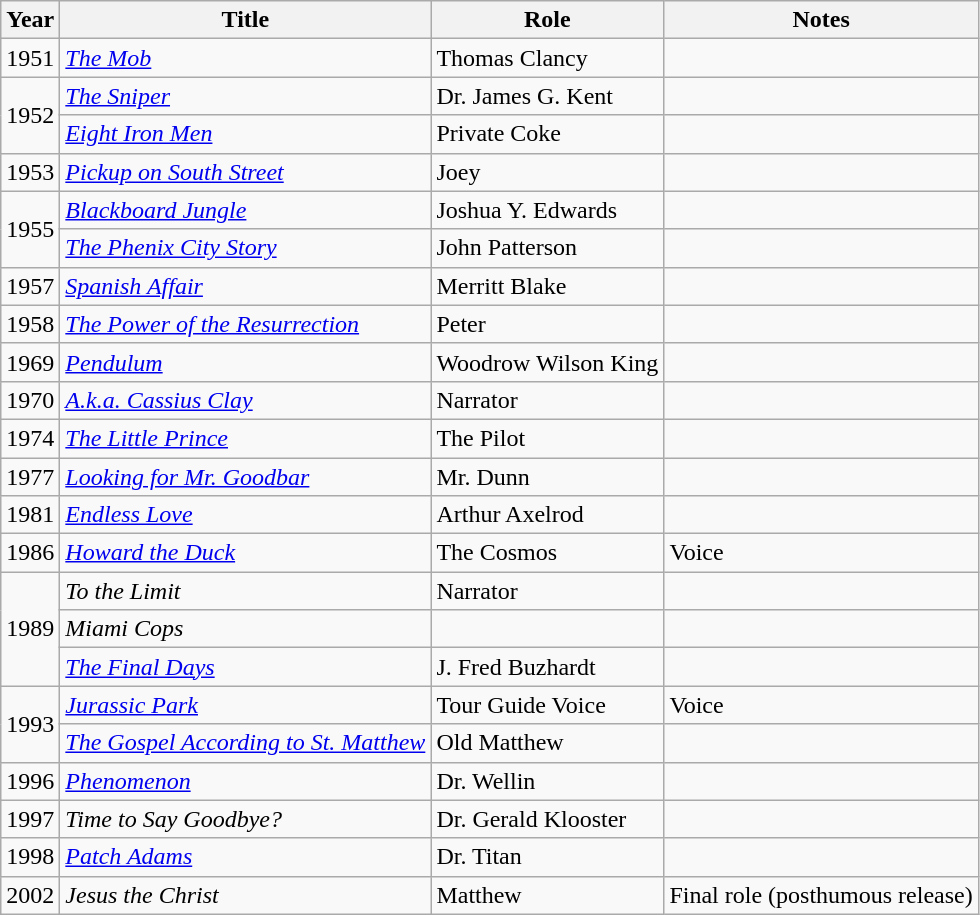<table class="wikitable sortable">
<tr>
<th>Year</th>
<th>Title</th>
<th>Role</th>
<th>Notes</th>
</tr>
<tr>
<td>1951</td>
<td><em><a href='#'>The Mob</a></em></td>
<td>Thomas Clancy</td>
<td></td>
</tr>
<tr>
<td rowspan=2>1952</td>
<td><em><a href='#'>The Sniper</a></em></td>
<td>Dr. James G. Kent</td>
<td></td>
</tr>
<tr>
<td><em><a href='#'>Eight Iron Men</a></em></td>
<td>Private Coke</td>
<td></td>
</tr>
<tr>
<td>1953</td>
<td><em><a href='#'>Pickup on South Street</a></em></td>
<td>Joey</td>
<td></td>
</tr>
<tr>
<td rowspan=2>1955</td>
<td><em><a href='#'>Blackboard Jungle</a></em></td>
<td>Joshua Y. Edwards</td>
<td></td>
</tr>
<tr>
<td><em><a href='#'>The Phenix City Story</a></em></td>
<td>John Patterson</td>
<td></td>
</tr>
<tr>
<td>1957</td>
<td><em><a href='#'>Spanish Affair</a></em></td>
<td>Merritt Blake</td>
<td></td>
</tr>
<tr>
<td>1958</td>
<td><em><a href='#'>The Power of the Resurrection</a></em></td>
<td>Peter</td>
<td></td>
</tr>
<tr>
<td>1969</td>
<td><em><a href='#'>Pendulum</a></em></td>
<td>Woodrow Wilson King</td>
<td></td>
</tr>
<tr>
<td>1970</td>
<td><em><a href='#'>A.k.a. Cassius Clay</a></em></td>
<td>Narrator</td>
<td></td>
</tr>
<tr>
<td>1974</td>
<td><em><a href='#'>The Little Prince</a></em></td>
<td>The Pilot</td>
<td></td>
</tr>
<tr>
<td>1977</td>
<td><em><a href='#'>Looking for Mr. Goodbar</a></em></td>
<td>Mr. Dunn</td>
<td></td>
</tr>
<tr>
<td>1981</td>
<td><em><a href='#'>Endless Love</a></em></td>
<td>Arthur Axelrod</td>
<td></td>
</tr>
<tr>
<td>1986</td>
<td><em><a href='#'>Howard the Duck</a></em></td>
<td>The Cosmos</td>
<td>Voice</td>
</tr>
<tr>
<td rowspan=3>1989</td>
<td><em>To the Limit</em></td>
<td>Narrator</td>
<td></td>
</tr>
<tr>
<td><em>Miami Cops</em></td>
<td></td>
<td></td>
</tr>
<tr>
<td><em><a href='#'>The Final Days</a></em></td>
<td>J. Fred Buzhardt</td>
<td></td>
</tr>
<tr>
<td rowspan=2>1993</td>
<td><em><a href='#'>Jurassic Park</a></em></td>
<td>Tour Guide Voice</td>
<td>Voice</td>
</tr>
<tr>
<td><em><a href='#'>The Gospel According to St. Matthew</a></em></td>
<td>Old Matthew</td>
<td></td>
</tr>
<tr>
<td>1996</td>
<td><em><a href='#'>Phenomenon</a></em></td>
<td>Dr. Wellin</td>
<td></td>
</tr>
<tr>
<td>1997</td>
<td><em>Time to Say Goodbye?</em></td>
<td>Dr. Gerald Klooster</td>
<td></td>
</tr>
<tr>
<td>1998</td>
<td><em><a href='#'>Patch Adams</a></em></td>
<td>Dr. Titan</td>
<td></td>
</tr>
<tr>
<td>2002</td>
<td><em>Jesus the Christ</em></td>
<td>Matthew</td>
<td>Final role (posthumous release)</td>
</tr>
</table>
